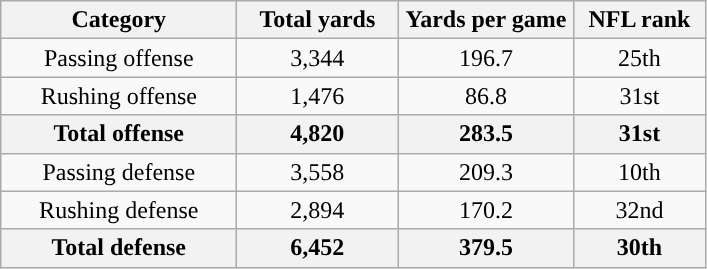<table class="wikitable" style="text-align:center">
<tr>
<th width="150">Category</th>
<th width="100">Total yards</th>
<th width="110">Yards per game</th>
<th width="80">NFL rank<br></th>
</tr>
<tr>
<td>Passing offense</td>
<td>3,344</td>
<td>196.7</td>
<td>25th</td>
</tr>
<tr>
<td>Rushing offense</td>
<td>1,476</td>
<td>86.8</td>
<td>31st</td>
</tr>
<tr>
<th>Total offense</th>
<th>4,820</th>
<th>283.5</th>
<th>31st</th>
</tr>
<tr>
<td>Passing defense</td>
<td>3,558</td>
<td>209.3</td>
<td>10th</td>
</tr>
<tr>
<td>Rushing defense</td>
<td>2,894</td>
<td>170.2</td>
<td>32nd</td>
</tr>
<tr>
<th>Total defense</th>
<th>6,452</th>
<th>379.5</th>
<th>30th</th>
</tr>
</table>
